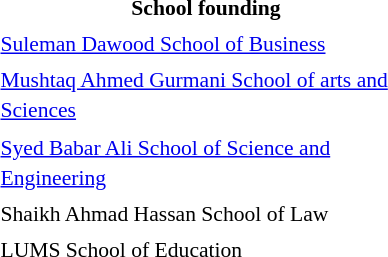<table class="toccolours" style="float:right; margin-left:1em; font-size:90%; line-height:1.4em; width:280px;">
<tr>
<th colspan="2" style="text-align: center;">School founding</th>
</tr>
<tr>
<td><a href='#'>Suleman Dawood School of Business</a></td>
<td></td>
</tr>
<tr>
<td><a href='#'>Mushtaq Ahmed Gurmani School of arts and Sciences</a></td>
<td></td>
</tr>
<tr>
<td><a href='#'>Syed Babar Ali School of Science and Engineering</a></td>
<td></td>
</tr>
<tr>
<td>Shaikh Ahmad Hassan School of Law</td>
<td></td>
</tr>
<tr>
<td>LUMS School of Education</td>
<td></td>
</tr>
</table>
